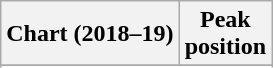<table class="wikitable sortable plainrowheaders" style="text-align:center">
<tr>
<th scope="col">Chart (2018–19)</th>
<th scope="col">Peak<br>position</th>
</tr>
<tr>
</tr>
<tr>
</tr>
<tr>
</tr>
<tr>
</tr>
<tr>
</tr>
<tr>
</tr>
</table>
